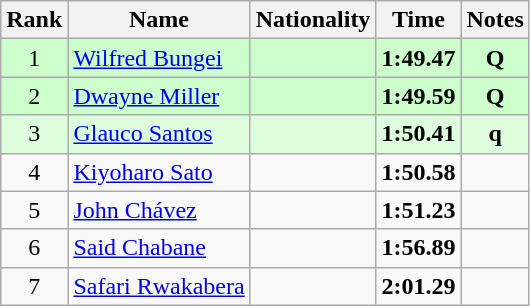<table class="wikitable sortable" style="text-align:center">
<tr>
<th>Rank</th>
<th>Name</th>
<th>Nationality</th>
<th>Time</th>
<th>Notes</th>
</tr>
<tr bgcolor=ccffcc>
<td>1</td>
<td align=left><a href='#'>Wilfred Bungei</a></td>
<td align=left></td>
<td><strong>1:49.47</strong></td>
<td><strong>Q</strong></td>
</tr>
<tr bgcolor=ccffcc>
<td>2</td>
<td align=left><a href='#'>Dwayne Miller</a></td>
<td align=left></td>
<td><strong>1:49.59</strong></td>
<td><strong>Q</strong></td>
</tr>
<tr bgcolor=ddffdd>
<td>3</td>
<td align=left><a href='#'>Glauco Santos</a></td>
<td align=left></td>
<td><strong>1:50.41</strong></td>
<td><strong>q</strong></td>
</tr>
<tr>
<td>4</td>
<td align=left><a href='#'>Kiyoharo Sato</a></td>
<td align=left></td>
<td><strong>1:50.58</strong></td>
<td></td>
</tr>
<tr>
<td>5</td>
<td align=left><a href='#'>John Chávez</a></td>
<td align=left></td>
<td><strong>1:51.23</strong></td>
<td></td>
</tr>
<tr>
<td>6</td>
<td align=left><a href='#'>Said Chabane</a></td>
<td align=left></td>
<td><strong>1:56.89</strong></td>
<td></td>
</tr>
<tr>
<td>7</td>
<td align=left><a href='#'>Safari Rwakabera</a></td>
<td align=left></td>
<td><strong>2:01.29</strong></td>
<td></td>
</tr>
</table>
